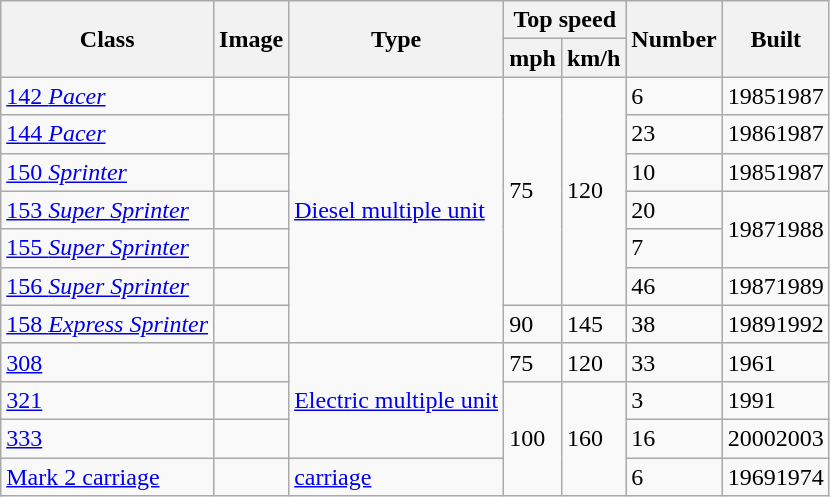<table class="wikitable">
<tr style="background:#f9f9f9;">
<th rowspan="2">Class</th>
<th rowspan="2">Image</th>
<th rowspan="2">Type</th>
<th colspan="2">Top speed</th>
<th rowspan="2">Number</th>
<th rowspan="2">Built</th>
</tr>
<tr style="background:#f9f9f9;">
<th>mph</th>
<th>km/h</th>
</tr>
<tr>
<td><a href='#'>142 <em>Pacer</em></a></td>
<td></td>
<td rowspan="7"><a href='#'>Diesel multiple unit</a></td>
<td rowspan="6">75</td>
<td rowspan="6">120</td>
<td>6</td>
<td>19851987</td>
</tr>
<tr>
<td><a href='#'>144 <em>Pacer</em></a></td>
<td></td>
<td>23</td>
<td>19861987</td>
</tr>
<tr>
<td><a href='#'>150 <em>Sprinter</em></a></td>
<td></td>
<td>10</td>
<td>19851987</td>
</tr>
<tr>
<td><a href='#'>153 <em>Super Sprinter</em></a></td>
<td></td>
<td>20</td>
<td rowspan="2">19871988</td>
</tr>
<tr>
<td><a href='#'>155 <em>Super Sprinter</em></a></td>
<td></td>
<td>7</td>
</tr>
<tr>
<td><a href='#'>156 <em>Super Sprinter</em></a></td>
<td></td>
<td>46</td>
<td>19871989</td>
</tr>
<tr>
<td><a href='#'>158 <em>Express Sprinter</em></a></td>
<td></td>
<td>90</td>
<td>145</td>
<td>38</td>
<td>19891992</td>
</tr>
<tr>
<td><a href='#'>308</a></td>
<td></td>
<td rowspan="3"><a href='#'>Electric multiple unit</a></td>
<td>75</td>
<td>120</td>
<td>33</td>
<td>1961</td>
</tr>
<tr>
<td><a href='#'>321</a></td>
<td></td>
<td rowspan="3">100</td>
<td rowspan="3">160</td>
<td>3</td>
<td>1991</td>
</tr>
<tr>
<td><a href='#'>333</a></td>
<td></td>
<td>16</td>
<td>20002003</td>
</tr>
<tr>
<td><a href='#'>Mark 2 carriage</a></td>
<td></td>
<td><a href='#'>carriage</a></td>
<td>6</td>
<td>19691974</td>
</tr>
</table>
